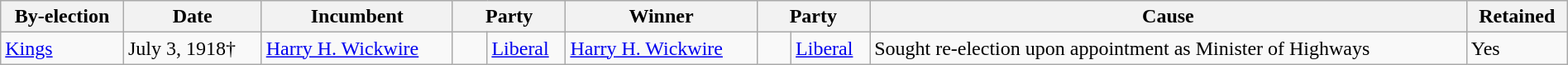<table class=wikitable style="width:100%">
<tr>
<th>By-election</th>
<th>Date</th>
<th>Incumbent</th>
<th colspan=2>Party</th>
<th>Winner</th>
<th colspan=2>Party</th>
<th>Cause</th>
<th>Retained</th>
</tr>
<tr>
<td><a href='#'>Kings</a></td>
<td>July 3, 1918†</td>
<td><a href='#'>Harry H. Wickwire</a></td>
<td>    </td>
<td><a href='#'>Liberal</a></td>
<td><a href='#'>Harry H. Wickwire</a></td>
<td>    </td>
<td><a href='#'>Liberal</a></td>
<td>Sought re-election upon appointment as Minister of Highways</td>
<td>Yes</td>
</tr>
</table>
